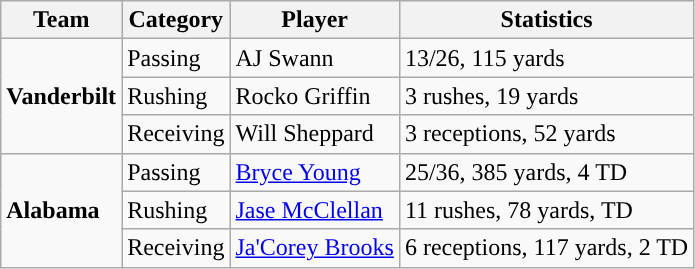<table class="wikitable" style="float: left;">
<tr>
<th>Team</th>
<th>Category</th>
<th>Player</th>
<th>Statistics</th>
</tr>
<tr>
<td rowspan=3><strong>Vanderbilt</strong></td>
<td>Passing</td>
<td>AJ Swann</td>
<td>13/26, 115 yards</td>
</tr>
<tr>
<td>Rushing</td>
<td>Rocko Griffin</td>
<td>3 rushes, 19 yards</td>
</tr>
<tr>
<td>Receiving</td>
<td>Will Sheppard</td>
<td>3 receptions, 52 yards</td>
</tr>
<tr>
<td rowspan=3><strong>Alabama</strong></td>
<td>Passing</td>
<td><a href='#'>Bryce Young</a></td>
<td>25/36, 385 yards, 4 TD</td>
</tr>
<tr>
<td>Rushing</td>
<td><a href='#'>Jase McClellan</a></td>
<td>11 rushes, 78 yards, TD</td>
</tr>
<tr>
<td>Receiving</td>
<td><a href='#'>Ja'Corey Brooks</a></td>
<td>6 receptions, 117 yards, 2 TD</td>
</tr>
</table>
